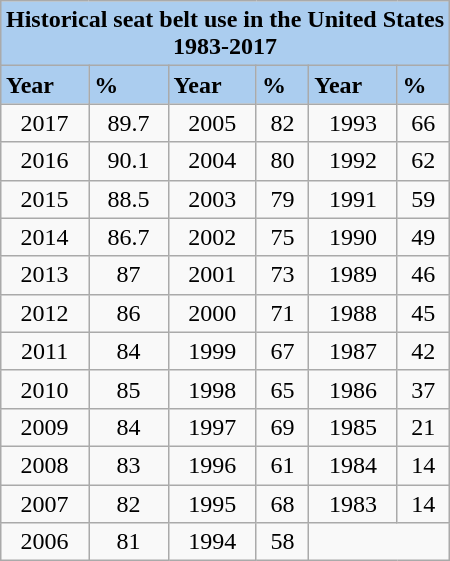<table class=" wikitable" style="margin: 1em auto 1em auto">
<tr>
<th colspan="6" align=center style="background-color: #ABCDEF;">Historical seat belt use in the United States<br>1983-2017</th>
</tr>
<tr style="background:#ABCDEF;">
<td><strong>Year</strong></td>
<td><strong>%</strong></td>
<td><strong>Year</strong></td>
<td><strong>%</strong></td>
<td><strong>Year</strong></td>
<td><strong>%</strong></td>
</tr>
<tr align=center>
<td>2017</td>
<td>89.7</td>
<td>2005</td>
<td>82</td>
<td>1993</td>
<td>66</td>
</tr>
<tr align=center>
<td>2016</td>
<td>90.1</td>
<td>2004</td>
<td>80</td>
<td>1992</td>
<td>62</td>
</tr>
<tr align=center>
<td>2015</td>
<td>88.5</td>
<td>2003</td>
<td>79</td>
<td>1991</td>
<td>59</td>
</tr>
<tr align=center>
<td>2014</td>
<td>86.7</td>
<td>2002</td>
<td>75</td>
<td>1990</td>
<td>49</td>
</tr>
<tr align=center>
<td>2013</td>
<td>87</td>
<td>2001</td>
<td>73</td>
<td>1989</td>
<td>46</td>
</tr>
<tr align=center>
<td>2012</td>
<td>86</td>
<td>2000</td>
<td>71</td>
<td>1988</td>
<td>45</td>
</tr>
<tr align=center>
<td>2011</td>
<td>84</td>
<td>1999</td>
<td>67</td>
<td>1987</td>
<td>42</td>
</tr>
<tr align=center>
<td>2010</td>
<td>85</td>
<td>1998</td>
<td>65</td>
<td>1986</td>
<td>37</td>
</tr>
<tr align=center>
<td>2009</td>
<td>84</td>
<td>1997</td>
<td>69</td>
<td>1985</td>
<td>21</td>
</tr>
<tr align=center>
<td>2008</td>
<td>83</td>
<td>1996</td>
<td>61</td>
<td>1984</td>
<td>14</td>
</tr>
<tr align=center>
<td>2007</td>
<td>82</td>
<td>1995</td>
<td>68</td>
<td>1983</td>
<td>14</td>
</tr>
<tr align=center>
<td>2006</td>
<td>81</td>
<td>1994</td>
<td>58</td>
</tr>
</table>
